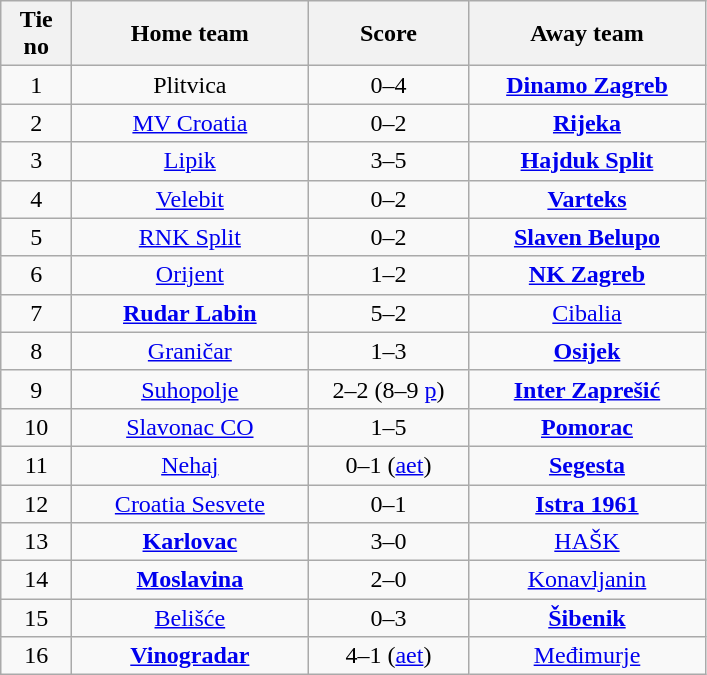<table class="wikitable" style="text-align: center">
<tr>
<th width=40>Tie no</th>
<th width=150>Home team</th>
<th width=100>Score</th>
<th width=150>Away team</th>
</tr>
<tr>
<td>1</td>
<td>Plitvica</td>
<td>0–4</td>
<td><strong><a href='#'>Dinamo Zagreb</a></strong></td>
</tr>
<tr>
<td>2</td>
<td><a href='#'>MV Croatia</a></td>
<td>0–2</td>
<td><strong><a href='#'>Rijeka</a></strong></td>
</tr>
<tr>
<td>3</td>
<td><a href='#'>Lipik</a></td>
<td>3–5</td>
<td><strong><a href='#'>Hajduk Split</a></strong></td>
</tr>
<tr>
<td>4</td>
<td><a href='#'>Velebit</a></td>
<td>0–2</td>
<td><strong><a href='#'>Varteks</a></strong></td>
</tr>
<tr>
<td>5</td>
<td><a href='#'>RNK Split</a></td>
<td>0–2</td>
<td><strong><a href='#'>Slaven Belupo</a></strong></td>
</tr>
<tr>
<td>6</td>
<td><a href='#'>Orijent</a></td>
<td>1–2</td>
<td><strong><a href='#'>NK Zagreb</a></strong></td>
</tr>
<tr>
<td>7</td>
<td><strong><a href='#'>Rudar Labin</a></strong></td>
<td>5–2</td>
<td><a href='#'>Cibalia</a></td>
</tr>
<tr>
<td>8</td>
<td><a href='#'>Graničar</a></td>
<td>1–3</td>
<td><strong><a href='#'>Osijek</a></strong></td>
</tr>
<tr>
<td>9</td>
<td><a href='#'>Suhopolje</a></td>
<td>2–2 (8–9 <a href='#'>p</a>)</td>
<td><strong><a href='#'>Inter Zaprešić</a></strong></td>
</tr>
<tr>
<td>10</td>
<td><a href='#'>Slavonac CO</a></td>
<td>1–5</td>
<td><strong><a href='#'>Pomorac</a></strong></td>
</tr>
<tr>
<td>11</td>
<td><a href='#'>Nehaj</a></td>
<td>0–1 (<a href='#'>aet</a>)</td>
<td><strong><a href='#'>Segesta</a></strong></td>
</tr>
<tr>
<td>12</td>
<td><a href='#'>Croatia Sesvete</a></td>
<td>0–1</td>
<td><strong><a href='#'>Istra 1961</a></strong></td>
</tr>
<tr>
<td>13</td>
<td><strong><a href='#'>Karlovac</a></strong></td>
<td>3–0</td>
<td><a href='#'>HAŠK</a></td>
</tr>
<tr>
<td>14</td>
<td><strong><a href='#'>Moslavina</a></strong></td>
<td>2–0</td>
<td><a href='#'>Konavljanin</a></td>
</tr>
<tr>
<td>15</td>
<td><a href='#'>Belišće</a></td>
<td>0–3</td>
<td><strong><a href='#'>Šibenik</a></strong></td>
</tr>
<tr>
<td>16</td>
<td><strong><a href='#'>Vinogradar</a></strong></td>
<td>4–1 (<a href='#'>aet</a>)</td>
<td><a href='#'>Međimurje</a></td>
</tr>
</table>
